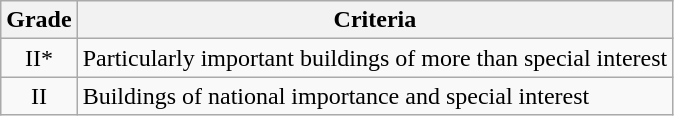<table class="wikitable">
<tr>
<th>Grade</th>
<th>Criteria</th>
</tr>
<tr>
<td align="center" >II*</td>
<td>Particularly important buildings of more than special interest</td>
</tr>
<tr>
<td align="center" >II</td>
<td>Buildings of national importance and special interest</td>
</tr>
</table>
